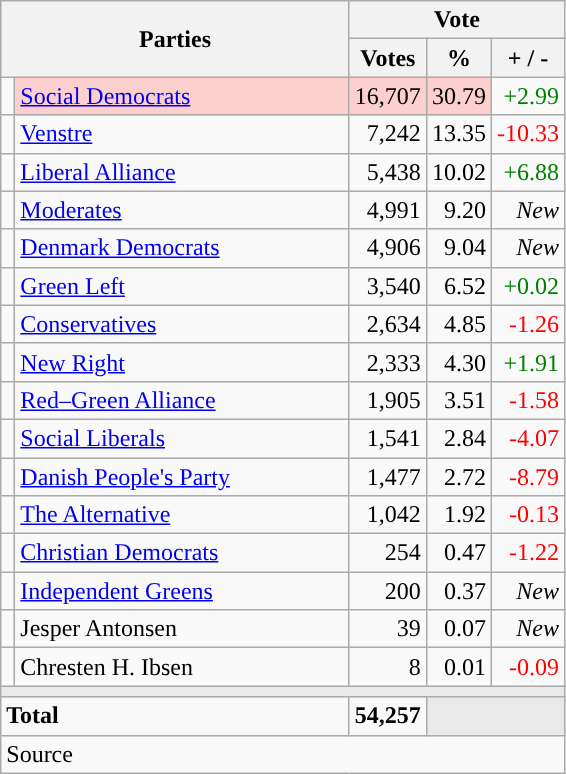<table class="wikitable" style="text-align:right;">
<tr>
<th style="text-align:centre;" rowspan="2" colspan="2" width="225">Parties</th>
<th colspan="3">Vote</th>
</tr>
<tr>
<th width="15">Votes</th>
<th width="15">%</th>
<th width="15">+ / -</th>
</tr>
<tr>
<td width="2" style="color:inherit;background:"></td>
<td bgcolor=#fbd0ce  align="left"><a href='#'>Social Democrats</a></td>
<td bgcolor=#fbd0ce>16,707</td>
<td bgcolor=#fbd0ce>30.79</td>
<td style=color:green;>+2.99</td>
</tr>
<tr>
<td width="2" style="color:inherit;background:"></td>
<td align="left"><a href='#'>Venstre</a></td>
<td>7,242</td>
<td>13.35</td>
<td style=color:red;>-10.33</td>
</tr>
<tr>
<td width="2" style="color:inherit;background:"></td>
<td align="left"><a href='#'>Liberal Alliance</a></td>
<td>5,438</td>
<td>10.02</td>
<td style=color:green;>+6.88</td>
</tr>
<tr>
<td width="2" style="color:inherit;background:"></td>
<td align="left"><a href='#'>Moderates</a></td>
<td>4,991</td>
<td>9.20</td>
<td><em>New</em></td>
</tr>
<tr>
<td width="2" style="color:inherit;background:"></td>
<td align="left"><a href='#'>Denmark Democrats</a></td>
<td>4,906</td>
<td>9.04</td>
<td><em>New</em></td>
</tr>
<tr>
<td width="2" style="color:inherit;background:"></td>
<td align="left"><a href='#'>Green Left</a></td>
<td>3,540</td>
<td>6.52</td>
<td style=color:green;>+0.02</td>
</tr>
<tr>
<td width="2" style="color:inherit;background:"></td>
<td align="left"><a href='#'>Conservatives</a></td>
<td>2,634</td>
<td>4.85</td>
<td style=color:red;>-1.26</td>
</tr>
<tr>
<td width="2" style="color:inherit;background:"></td>
<td align="left"><a href='#'>New Right</a></td>
<td>2,333</td>
<td>4.30</td>
<td style=color:green;>+1.91</td>
</tr>
<tr>
<td width="2" style="color:inherit;background:"></td>
<td align="left"><a href='#'>Red–Green Alliance</a></td>
<td>1,905</td>
<td>3.51</td>
<td style=color:red;>-1.58</td>
</tr>
<tr>
<td width="2" style="color:inherit;background:"></td>
<td align="left"><a href='#'>Social Liberals</a></td>
<td>1,541</td>
<td>2.84</td>
<td style=color:red;>-4.07</td>
</tr>
<tr>
<td width="2" style="color:inherit;background:"></td>
<td align="left"><a href='#'>Danish People's Party</a></td>
<td>1,477</td>
<td>2.72</td>
<td style=color:red;>-8.79</td>
</tr>
<tr>
<td width="2" style="color:inherit;background:"></td>
<td align="left"><a href='#'>The Alternative</a></td>
<td>1,042</td>
<td>1.92</td>
<td style=color:red;>-0.13</td>
</tr>
<tr>
<td width="2" style="color:inherit;background:"></td>
<td align="left"><a href='#'>Christian Democrats</a></td>
<td>254</td>
<td>0.47</td>
<td style=color:red;>-1.22</td>
</tr>
<tr>
<td width="2" style="color:inherit;background:"></td>
<td align="left"><a href='#'>Independent Greens</a></td>
<td>200</td>
<td>0.37</td>
<td><em>New</em></td>
</tr>
<tr>
<td width="2" style="color:inherit;background:"></td>
<td align="left">Jesper Antonsen</td>
<td>39</td>
<td>0.07</td>
<td><em>New</em></td>
</tr>
<tr>
<td width="2" style="color:inherit;background:"></td>
<td align="left">Chresten H. Ibsen</td>
<td>8</td>
<td>0.01</td>
<td style=color:red;>-0.09</td>
</tr>
<tr>
<td colspan="7" bgcolor="#E9E9E9"></td>
</tr>
<tr>
<td align="left" colspan="2"><strong>Total</strong></td>
<td><strong>54,257</strong></td>
<td bgcolor="#E9E9E9" colspan="2"></td>
</tr>
<tr>
<td align="left" colspan="6">Source</td>
</tr>
</table>
